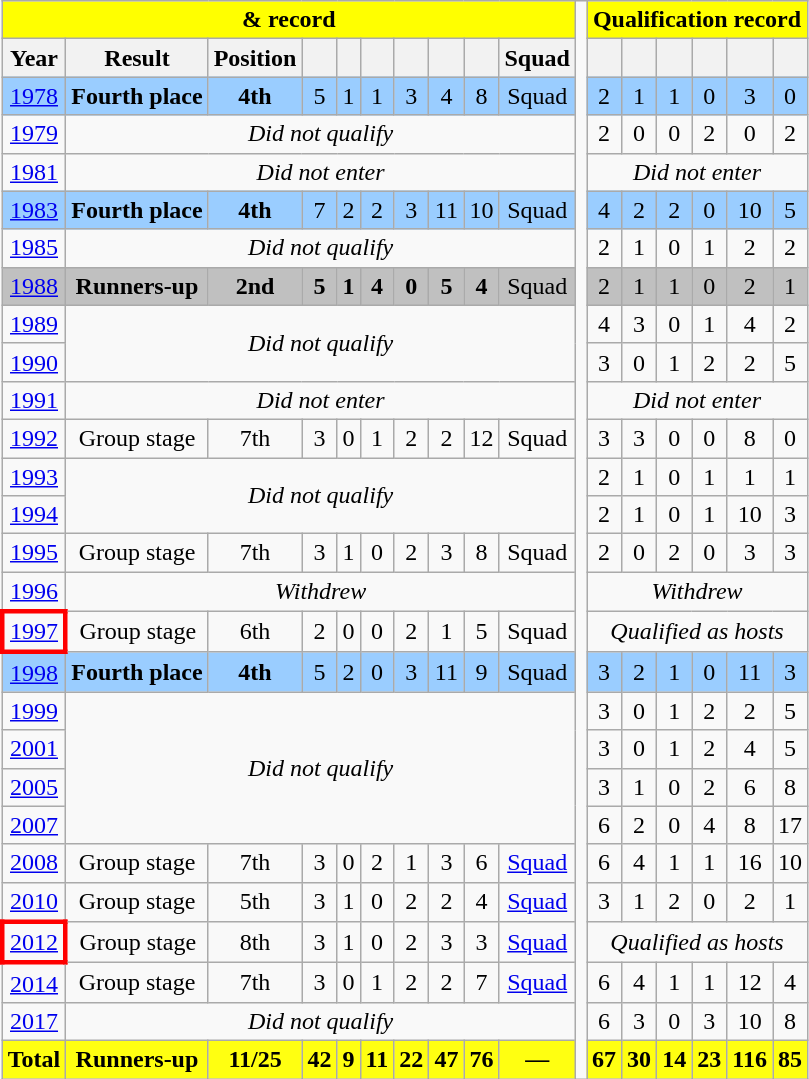<table class="wikitable" style="text-align: center;">
<tr>
<th style="color:black; background:yellow;" colspan=10><a href='#'></a> & <a href='#'></a> record</th>
<td rowspan=28></td>
<th style="color:black; background:yellow;" colspan=6>Qualification record</th>
</tr>
<tr>
<th>Year</th>
<th>Result</th>
<th>Position</th>
<th></th>
<th></th>
<th></th>
<th></th>
<th></th>
<th></th>
<th>Squad</th>
<th></th>
<th></th>
<th></th>
<th></th>
<th></th>
<th></th>
</tr>
<tr style="background:#9acdff">
<td> <a href='#'>1978</a></td>
<td><strong>Fourth place</strong></td>
<td><strong>4th</strong></td>
<td>5</td>
<td>1</td>
<td>1</td>
<td>3</td>
<td>4</td>
<td>8</td>
<td>Squad</td>
<td>2</td>
<td>1</td>
<td>1</td>
<td>0</td>
<td>3</td>
<td>0</td>
</tr>
<tr>
<td> <a href='#'>1979</a></td>
<td colspan=9><em>Did not qualify</em></td>
<td>2</td>
<td>0</td>
<td>0</td>
<td>2</td>
<td>0</td>
<td>2</td>
</tr>
<tr>
<td> <a href='#'>1981</a></td>
<td colspan=9><em>Did not enter</em></td>
<td colspan=6><em>Did not enter</em></td>
</tr>
<tr style="background:#9acdff">
<td> <a href='#'>1983</a></td>
<td><strong>Fourth place</strong></td>
<td><strong>4th</strong></td>
<td>7</td>
<td>2</td>
<td>2</td>
<td>3</td>
<td>11</td>
<td>10</td>
<td>Squad</td>
<td>4</td>
<td>2</td>
<td>2</td>
<td>0</td>
<td>10</td>
<td>5</td>
</tr>
<tr>
<td> <a href='#'>1985</a></td>
<td colspan=9><em>Did not qualify</em></td>
<td>2</td>
<td>1</td>
<td>0</td>
<td>1</td>
<td>2</td>
<td>2</td>
</tr>
<tr bgcolor=silver>
<td> <a href='#'>1988</a></td>
<td><strong>Runners-up</strong></td>
<td><strong>2nd</strong></td>
<td><strong>5</strong></td>
<td><strong>1</strong></td>
<td><strong>4</strong></td>
<td><strong>0</strong></td>
<td><strong>5</strong></td>
<td><strong>4</strong></td>
<td>Squad</td>
<td>2</td>
<td>1</td>
<td>1</td>
<td>0</td>
<td>2</td>
<td>1</td>
</tr>
<tr>
<td> <a href='#'>1989</a></td>
<td colspan=9 rowspan=2><em>Did not qualify</em></td>
<td>4</td>
<td>3</td>
<td>0</td>
<td>1</td>
<td>4</td>
<td>2</td>
</tr>
<tr>
<td> <a href='#'>1990</a></td>
<td>3</td>
<td>0</td>
<td>1</td>
<td>2</td>
<td>2</td>
<td>5</td>
</tr>
<tr>
<td> <a href='#'>1991</a></td>
<td colspan=9><em>Did not enter</em></td>
<td colspan=6><em>Did not enter</em></td>
</tr>
<tr>
<td> <a href='#'>1992</a></td>
<td>Group stage</td>
<td>7th</td>
<td>3</td>
<td>0</td>
<td>1</td>
<td>2</td>
<td>2</td>
<td>12</td>
<td>Squad</td>
<td>3</td>
<td>3</td>
<td>0</td>
<td>0</td>
<td>8</td>
<td>0</td>
</tr>
<tr>
<td> <a href='#'>1993</a></td>
<td colspan=9 rowspan=2><em>Did not qualify</em></td>
<td>2</td>
<td>1</td>
<td>0</td>
<td>1</td>
<td>1</td>
<td>1</td>
</tr>
<tr>
<td> <a href='#'>1994</a></td>
<td>2</td>
<td>1</td>
<td>0</td>
<td>1</td>
<td>10</td>
<td>3</td>
</tr>
<tr>
<td>  <a href='#'>1995</a></td>
<td>Group stage</td>
<td>7th</td>
<td>3</td>
<td>1</td>
<td>0</td>
<td>2</td>
<td>3</td>
<td>8</td>
<td>Squad</td>
<td>2</td>
<td>0</td>
<td>2</td>
<td>0</td>
<td>3</td>
<td>3</td>
</tr>
<tr>
<td> <a href='#'>1996</a></td>
<td colspan=9><em>Withdrew</em></td>
<td colspan=6><em>Withdrew</em></td>
</tr>
<tr>
<td style="border: 3px solid red">  <a href='#'>1997</a></td>
<td>Group stage</td>
<td>6th</td>
<td>2</td>
<td>0</td>
<td>0</td>
<td>2</td>
<td>1</td>
<td>5</td>
<td>Squad</td>
<td colspan=6><em>Qualified as hosts</em></td>
</tr>
<tr style="background:#9acdff">
<td>  <a href='#'>1998</a></td>
<td><strong>Fourth place</strong></td>
<td><strong>4th</strong></td>
<td>5</td>
<td>2</td>
<td>0</td>
<td>3</td>
<td>11</td>
<td>9</td>
<td>Squad</td>
<td>3</td>
<td>2</td>
<td>1</td>
<td>0</td>
<td>11</td>
<td>3</td>
</tr>
<tr>
<td> <a href='#'>1999</a></td>
<td colspan=9 rowspan=4><em>Did not qualify</em></td>
<td>3</td>
<td>0</td>
<td>1</td>
<td>2</td>
<td>2</td>
<td>5</td>
</tr>
<tr>
<td> <a href='#'>2001</a></td>
<td>3</td>
<td>0</td>
<td>1</td>
<td>2</td>
<td>4</td>
<td>5</td>
</tr>
<tr>
<td> <a href='#'>2005</a></td>
<td>3</td>
<td>1</td>
<td>0</td>
<td>2</td>
<td>6</td>
<td>8</td>
</tr>
<tr>
<td> <a href='#'>2007</a></td>
<td>6</td>
<td>2</td>
<td>0</td>
<td>4</td>
<td>8</td>
<td>17</td>
</tr>
<tr>
<td> <a href='#'>2008</a></td>
<td>Group stage</td>
<td>7th</td>
<td>3</td>
<td>0</td>
<td>2</td>
<td>1</td>
<td>3</td>
<td>6</td>
<td><a href='#'>Squad</a></td>
<td>6</td>
<td>4</td>
<td>1</td>
<td>1</td>
<td>16</td>
<td>10</td>
</tr>
<tr>
<td> <a href='#'>2010</a></td>
<td>Group stage</td>
<td>5th</td>
<td>3</td>
<td>1</td>
<td>0</td>
<td>2</td>
<td>2</td>
<td>4</td>
<td><a href='#'>Squad</a></td>
<td>3</td>
<td>1</td>
<td>2</td>
<td>0</td>
<td>2</td>
<td>1</td>
</tr>
<tr>
<td style="border: 3px solid red"> <a href='#'>2012</a></td>
<td>Group stage</td>
<td>8th</td>
<td>3</td>
<td>1</td>
<td>0</td>
<td>2</td>
<td>3</td>
<td>3</td>
<td><a href='#'>Squad</a></td>
<td colspan=6><em>Qualified as hosts</em></td>
</tr>
<tr>
<td> <a href='#'>2014</a></td>
<td>Group stage</td>
<td>7th</td>
<td>3</td>
<td>0</td>
<td>1</td>
<td>2</td>
<td>2</td>
<td>7</td>
<td><a href='#'>Squad</a></td>
<td>6</td>
<td>4</td>
<td>1</td>
<td>1</td>
<td>12</td>
<td>4</td>
</tr>
<tr>
<td> <a href='#'>2017</a></td>
<td colspan=9><em>Did not qualify</em></td>
<td>6</td>
<td>3</td>
<td>0</td>
<td>3</td>
<td>10</td>
<td>8</td>
</tr>
<tr style="color:black;">
<th style="background:#FFFF11;">Total</th>
<th style="background:#FFFF11;">Runners-up</th>
<th style="background:#FFFF11;">11/25</th>
<th style="background:#FFFF11;">42</th>
<th style="background:#FFFF11;">9</th>
<th style="background:#FFFF11;">11</th>
<th style="background:#FFFF11;">22</th>
<th style="background:#FFFF11;">47</th>
<th style="background:#FFFF11;">76</th>
<th style="background:#FFFF11;">—</th>
<th style="background:#FFFF11;">67</th>
<th style="background:#FFFF11;">30</th>
<th style="background:#FFFF11;">14</th>
<th style="background:#FFFF11;">23</th>
<th style="background:#FFFF11;">116</th>
<th style="background:#FFFF11;">85</th>
</tr>
</table>
